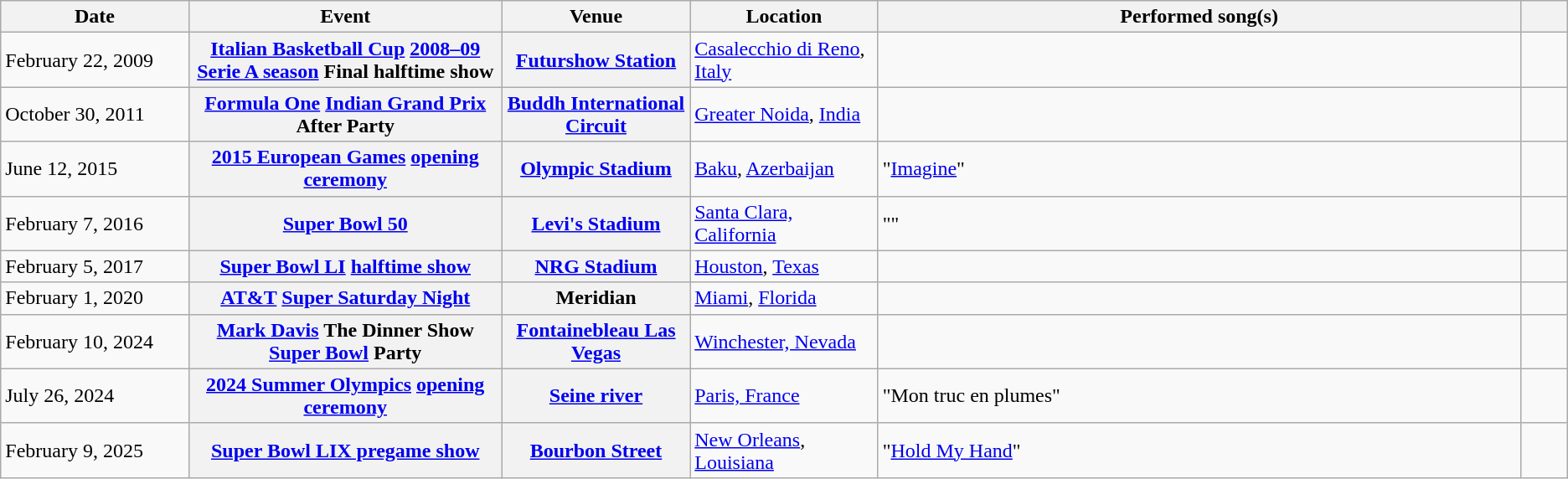<table class="wikitable sortable plainrowheaders">
<tr>
<th style="width:12%;">Date</th>
<th style="width:20%;">Event</th>
<th style="width:12%;">Venue</th>
<th style="width:12%;">Location</th>
<th>Performed song(s)</th>
<th scope="col" style="width:3%;" class="unsortable"></th>
</tr>
<tr>
<td>February 22, 2009</td>
<th scope="row"><a href='#'>Italian Basketball Cup</a> <a href='#'>2008–09 Serie A season</a> Final halftime show</th>
<th scope="row"><a href='#'>Futurshow Station</a></th>
<td><a href='#'>Casalecchio di Reno</a>, <a href='#'>Italy</a></td>
<td></td>
<td style="text-align:center;"></td>
</tr>
<tr>
<td>October 30, 2011</td>
<th scope="row"><a href='#'>Formula One</a> <a href='#'>Indian Grand Prix</a> After Party</th>
<th scope="row"><a href='#'>Buddh International Circuit</a></th>
<td><a href='#'>Greater Noida</a>, <a href='#'>India</a></td>
<td></td>
<td style="text-align:center;"></td>
</tr>
<tr>
<td>June 12, 2015</td>
<th scope="row"><a href='#'>2015 European Games</a> <a href='#'>opening ceremony</a></th>
<th scope="row"><a href='#'>Olympic Stadium</a></th>
<td><a href='#'>Baku</a>, <a href='#'>Azerbaijan</a></td>
<td>"<a href='#'>Imagine</a>"</td>
<td style="text-align:center;"></td>
</tr>
<tr>
<td>February 7, 2016</td>
<th scope="row"><a href='#'>Super Bowl 50</a></th>
<th scope="row"><a href='#'>Levi's Stadium</a></th>
<td><a href='#'>Santa Clara, California</a></td>
<td>""</td>
<td style="text-align:center;"></td>
</tr>
<tr>
<td>February 5, 2017</td>
<th scope="row"><a href='#'>Super Bowl LI</a> <a href='#'>halftime show</a></th>
<th scope="row"><a href='#'>NRG Stadium</a></th>
<td><a href='#'>Houston</a>, <a href='#'>Texas</a></td>
<td></td>
<td style="text-align:center;"></td>
</tr>
<tr>
<td>February 1, 2020</td>
<th scope="row"><a href='#'>AT&T</a> <a href='#'>Super Saturday Night</a></th>
<th scope="row">Meridian</th>
<td><a href='#'>Miami</a>, <a href='#'>Florida</a></td>
<td></td>
<td style="text-align:center;"></td>
</tr>
<tr>
<td>February 10, 2024</td>
<th scope="row"><a href='#'>Mark Davis</a> The Dinner Show <a href='#'>Super Bowl</a> Party</th>
<th scope="row"><a href='#'>Fontainebleau Las Vegas</a></th>
<td><a href='#'>Winchester, Nevada</a></td>
<td></td>
<td style="text-align:center;"></td>
</tr>
<tr>
<td>July 26, 2024</td>
<th scope="row"><a href='#'>2024 Summer Olympics</a> <a href='#'>opening ceremony</a></th>
<th scope="row"><a href='#'>Seine river</a></th>
<td><a href='#'>Paris, France</a></td>
<td>"Mon truc en plumes"</td>
<td style="text-align:center;"></td>
</tr>
<tr>
<td>February 9, 2025</td>
<th scope="row"><a href='#'>Super Bowl LIX pregame show</a></th>
<th scope="row"><a href='#'>Bourbon Street</a></th>
<td><a href='#'>New Orleans</a>, <a href='#'>Louisiana</a></td>
<td>"<a href='#'>Hold My Hand</a>"</td>
<td style="text-align:center;"></td>
</tr>
</table>
